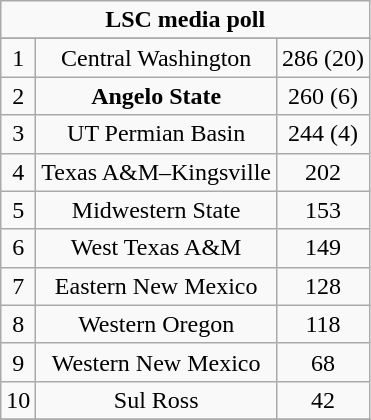<table class="wikitable" style="display: inline-table;">
<tr>
<td align="center" Colspan="3"><strong>LSC media poll</strong></td>
</tr>
<tr align="center">
</tr>
<tr align="center">
<td>1</td>
<td>Central Washington</td>
<td>286 (20)</td>
</tr>
<tr align="center">
<td>2</td>
<td><strong>Angelo State</strong></td>
<td>260 (6)</td>
</tr>
<tr align="center">
<td>3</td>
<td>UT Permian Basin</td>
<td>244 (4)</td>
</tr>
<tr align="center">
<td>4</td>
<td>Texas A&M–Kingsville</td>
<td>202</td>
</tr>
<tr align="center">
<td>5</td>
<td>Midwestern State</td>
<td>153</td>
</tr>
<tr align="center">
<td>6</td>
<td>West Texas A&M</td>
<td>149</td>
</tr>
<tr align="center">
<td>7</td>
<td>Eastern New Mexico</td>
<td>128</td>
</tr>
<tr align="center">
<td>8</td>
<td>Western Oregon</td>
<td>118</td>
</tr>
<tr align="center">
<td>9</td>
<td>Western New Mexico</td>
<td>68</td>
</tr>
<tr align="center">
<td>10</td>
<td>Sul Ross</td>
<td>42</td>
</tr>
<tr>
</tr>
</table>
